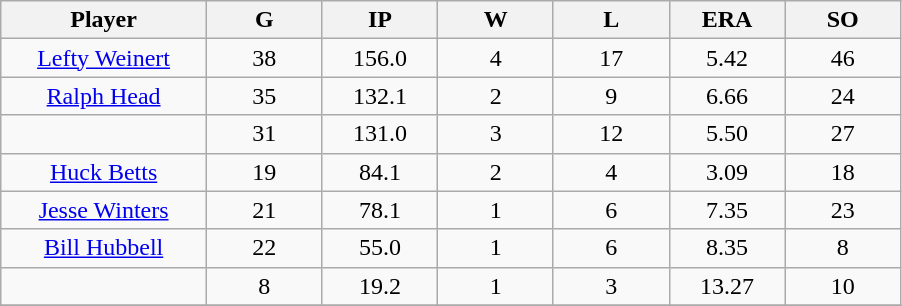<table class="wikitable sortable">
<tr>
<th bgcolor="#DDDDFF" width="16%">Player</th>
<th bgcolor="#DDDDFF" width="9%">G</th>
<th bgcolor="#DDDDFF" width="9%">IP</th>
<th bgcolor="#DDDDFF" width="9%">W</th>
<th bgcolor="#DDDDFF" width="9%">L</th>
<th bgcolor="#DDDDFF" width="9%">ERA</th>
<th bgcolor="#DDDDFF" width="9%">SO</th>
</tr>
<tr align="center">
<td><a href='#'>Lefty Weinert</a></td>
<td>38</td>
<td>156.0</td>
<td>4</td>
<td>17</td>
<td>5.42</td>
<td>46</td>
</tr>
<tr align=center>
<td><a href='#'>Ralph Head</a></td>
<td>35</td>
<td>132.1</td>
<td>2</td>
<td>9</td>
<td>6.66</td>
<td>24</td>
</tr>
<tr align=center>
<td></td>
<td>31</td>
<td>131.0</td>
<td>3</td>
<td>12</td>
<td>5.50</td>
<td>27</td>
</tr>
<tr align="center">
<td><a href='#'>Huck Betts</a></td>
<td>19</td>
<td>84.1</td>
<td>2</td>
<td>4</td>
<td>3.09</td>
<td>18</td>
</tr>
<tr align=center>
<td><a href='#'>Jesse Winters</a></td>
<td>21</td>
<td>78.1</td>
<td>1</td>
<td>6</td>
<td>7.35</td>
<td>23</td>
</tr>
<tr align=center>
<td><a href='#'>Bill Hubbell</a></td>
<td>22</td>
<td>55.0</td>
<td>1</td>
<td>6</td>
<td>8.35</td>
<td>8</td>
</tr>
<tr align=center>
<td></td>
<td>8</td>
<td>19.2</td>
<td>1</td>
<td>3</td>
<td>13.27</td>
<td>10</td>
</tr>
<tr align="center">
</tr>
</table>
